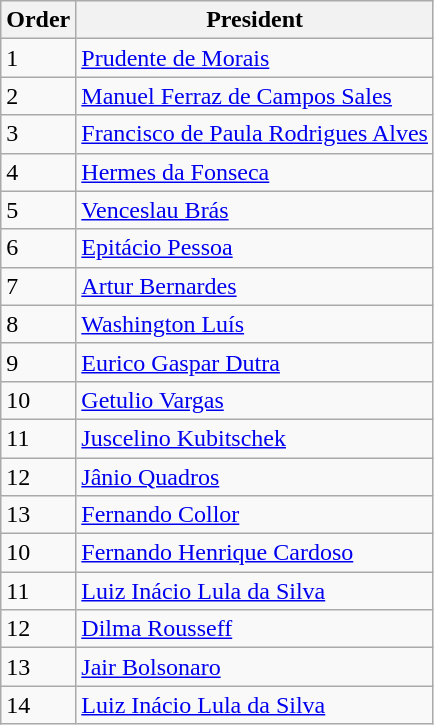<table class="wikitable">
<tr>
<th>Order</th>
<th>President</th>
</tr>
<tr>
<td>1</td>
<td><a href='#'>Prudente de Morais</a></td>
</tr>
<tr>
<td>2</td>
<td><a href='#'>Manuel Ferraz de Campos Sales</a></td>
</tr>
<tr>
<td>3</td>
<td><a href='#'>Francisco de Paula Rodrigues Alves</a></td>
</tr>
<tr>
<td>4</td>
<td><a href='#'>Hermes da Fonseca</a></td>
</tr>
<tr>
<td>5</td>
<td><a href='#'>Venceslau Brás</a></td>
</tr>
<tr>
<td>6</td>
<td><a href='#'>Epitácio Pessoa</a></td>
</tr>
<tr>
<td>7</td>
<td><a href='#'>Artur Bernardes</a></td>
</tr>
<tr>
<td>8</td>
<td><a href='#'>Washington Luís</a></td>
</tr>
<tr>
<td>9</td>
<td><a href='#'>Eurico Gaspar Dutra</a></td>
</tr>
<tr>
<td>10</td>
<td><a href='#'>Getulio Vargas</a></td>
</tr>
<tr>
<td>11</td>
<td><a href='#'>Juscelino Kubitschek</a></td>
</tr>
<tr>
<td>12</td>
<td><a href='#'>Jânio Quadros</a></td>
</tr>
<tr>
<td>13</td>
<td><a href='#'>Fernando Collor</a></td>
</tr>
<tr>
<td>10</td>
<td><a href='#'>Fernando Henrique Cardoso</a></td>
</tr>
<tr>
<td>11</td>
<td><a href='#'>Luiz Inácio Lula da Silva</a></td>
</tr>
<tr>
<td>12</td>
<td><a href='#'>Dilma Rousseff</a></td>
</tr>
<tr>
<td>13</td>
<td><a href='#'>Jair Bolsonaro</a></td>
</tr>
<tr>
<td>14</td>
<td><a href='#'>Luiz Inácio Lula da Silva</a></td>
</tr>
</table>
